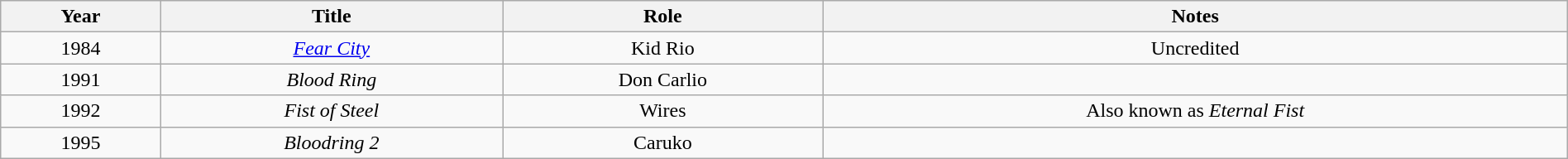<table class="wikitable" style="width:100%; text-align:center;">
<tr>
<th>Year</th>
<th>Title</th>
<th>Role</th>
<th>Notes</th>
</tr>
<tr>
<td>1984</td>
<td><em><a href='#'>Fear City</a></em></td>
<td>Kid Rio</td>
<td>Uncredited</td>
</tr>
<tr>
<td>1991</td>
<td><em>Blood Ring</em></td>
<td>Don Carlio</td>
<td></td>
</tr>
<tr>
<td>1992</td>
<td><em>Fist of Steel</em></td>
<td>Wires</td>
<td>Also known as <em>Eternal Fist</em></td>
</tr>
<tr>
<td>1995</td>
<td><em>Bloodring 2</em></td>
<td>Caruko</td>
<td></td>
</tr>
</table>
